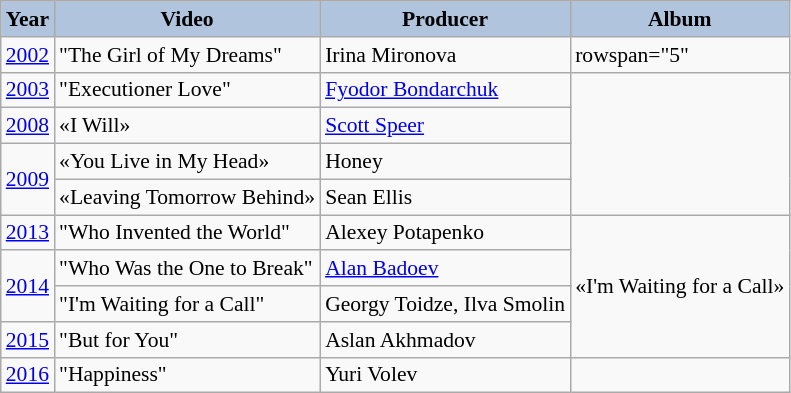<table class="wikitable" style="font-size:90%;">
<tr>
<th style="background:#B0C4DE;">Year</th>
<th style="background:#B0C4DE;">Video</th>
<th style="background:#B0C4DE;">Producer</th>
<th style="background:#B0C4DE;">Album</th>
</tr>
<tr>
<td><a href='#'>2002</a></td>
<td>"The Girl of My Dreams"</td>
<td>Irina Mironova</td>
<td>rowspan="5" </td>
</tr>
<tr>
<td><a href='#'>2003</a></td>
<td>"Executioner Love"</td>
<td><a href='#'>Fyodor Bondarchuk</a></td>
</tr>
<tr>
<td><a href='#'>2008</a></td>
<td>«I Will»</td>
<td><a href='#'>Scott Speer</a></td>
</tr>
<tr>
<td rowspan="2"><a href='#'>2009</a></td>
<td>«You Live in My Head»</td>
<td>Honey</td>
</tr>
<tr>
<td>«Leaving Tomorrow Behind»</td>
<td>Sean Ellis</td>
</tr>
<tr>
<td><a href='#'>2013</a></td>
<td>"Who Invented the World"</td>
<td>Alexey Potapenko</td>
<td rowspan="4">«I'm Waiting for a Call»</td>
</tr>
<tr>
<td rowspan="2"><a href='#'>2014</a></td>
<td>"Who Was the One to Break"</td>
<td><a href='#'>Alan Badoev</a></td>
</tr>
<tr>
<td>"I'm Waiting for a Call"</td>
<td>Georgy Toidze, Ilva Smolin</td>
</tr>
<tr>
<td><a href='#'>2015</a></td>
<td>"But for You"</td>
<td>Aslan Akhmadov</td>
</tr>
<tr>
<td><a href='#'>2016</a></td>
<td>"Happiness"</td>
<td>Yuri Volev</td>
</tr>
</table>
